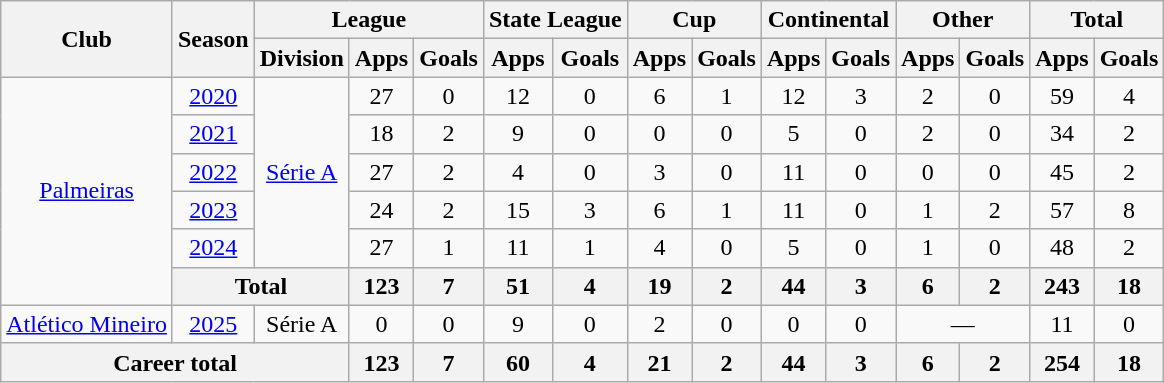<table class="wikitable" style="text-align: center;">
<tr>
<th rowspan="2">Club</th>
<th rowspan="2">Season</th>
<th colspan="3">League</th>
<th colspan="2">State League</th>
<th colspan="2">Cup</th>
<th colspan="2">Continental</th>
<th colspan="2">Other</th>
<th colspan="2">Total</th>
</tr>
<tr>
<th>Division</th>
<th>Apps</th>
<th>Goals</th>
<th>Apps</th>
<th>Goals</th>
<th>Apps</th>
<th>Goals</th>
<th>Apps</th>
<th>Goals</th>
<th>Apps</th>
<th>Goals</th>
<th>Apps</th>
<th>Goals</th>
</tr>
<tr>
<td rowspan="6" valign="center"><a href='#'>Palmeiras</a></td>
<td><a href='#'>2020</a></td>
<td rowspan="5"><a href='#'>Série A</a></td>
<td>27</td>
<td>0</td>
<td>12</td>
<td>0</td>
<td>6</td>
<td>1</td>
<td>12</td>
<td>3</td>
<td>2</td>
<td>0</td>
<td>59</td>
<td>4</td>
</tr>
<tr>
<td><a href='#'>2021</a></td>
<td>18</td>
<td>2</td>
<td>9</td>
<td>0</td>
<td>0</td>
<td>0</td>
<td>5</td>
<td>0</td>
<td>2</td>
<td>0</td>
<td>34</td>
<td>2</td>
</tr>
<tr>
<td><a href='#'>2022</a></td>
<td>27</td>
<td>2</td>
<td>4</td>
<td>0</td>
<td>3</td>
<td>0</td>
<td>11</td>
<td>0</td>
<td>0</td>
<td>0</td>
<td>45</td>
<td>2</td>
</tr>
<tr>
<td><a href='#'>2023</a></td>
<td>24</td>
<td>2</td>
<td>15</td>
<td>3</td>
<td>6</td>
<td>1</td>
<td>11</td>
<td>0</td>
<td>1</td>
<td>2</td>
<td>57</td>
<td>8</td>
</tr>
<tr>
<td><a href='#'>2024</a></td>
<td>27</td>
<td>1</td>
<td>11</td>
<td>1</td>
<td>4</td>
<td>0</td>
<td>5</td>
<td>0</td>
<td>1</td>
<td>0</td>
<td>48</td>
<td>2</td>
</tr>
<tr>
<th colspan=2>Total</th>
<th>123</th>
<th>7</th>
<th>51</th>
<th>4</th>
<th>19</th>
<th>2</th>
<th>44</th>
<th>3</th>
<th>6</th>
<th>2</th>
<th>243</th>
<th>18</th>
</tr>
<tr>
<td rowspan="1" valign="center"><a href='#'>Atlético Mineiro</a></td>
<td><a href='#'>2025</a></td>
<td rowspan="1">Série A</td>
<td>0</td>
<td>0</td>
<td>9</td>
<td>0</td>
<td>2</td>
<td>0</td>
<td>0</td>
<td>0</td>
<td colspan="2">—</td>
<td>11</td>
<td>0</td>
</tr>
<tr>
<th colspan="3"><strong>Career total</strong></th>
<th>123</th>
<th>7</th>
<th>60</th>
<th>4</th>
<th>21</th>
<th>2</th>
<th>44</th>
<th>3</th>
<th>6</th>
<th>2</th>
<th>254</th>
<th>18</th>
</tr>
</table>
